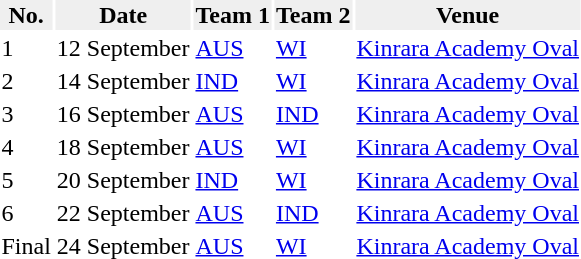<table>
<tr bgcolor="#efefef">
<th>No.</th>
<th>Date</th>
<th>Team 1</th>
<th>Team 2</th>
<th>Venue</th>
</tr>
<tr>
<td>1</td>
<td>12 September</td>
<td><a href='#'>AUS</a></td>
<td><a href='#'>WI</a></td>
<td><a href='#'>Kinrara Academy Oval</a></td>
</tr>
<tr>
<td>2</td>
<td>14 September</td>
<td><a href='#'>IND</a></td>
<td><a href='#'>WI</a></td>
<td><a href='#'>Kinrara Academy Oval</a></td>
</tr>
<tr>
<td>3</td>
<td>16 September</td>
<td><a href='#'>AUS</a></td>
<td><a href='#'>IND</a></td>
<td><a href='#'>Kinrara Academy Oval</a></td>
</tr>
<tr>
<td>4</td>
<td>18 September</td>
<td><a href='#'>AUS</a></td>
<td><a href='#'>WI</a></td>
<td><a href='#'>Kinrara Academy Oval</a></td>
</tr>
<tr>
<td>5</td>
<td>20 September</td>
<td><a href='#'>IND</a></td>
<td><a href='#'>WI</a></td>
<td><a href='#'>Kinrara Academy Oval</a></td>
</tr>
<tr>
<td>6</td>
<td>22 September</td>
<td><a href='#'>AUS</a></td>
<td><a href='#'>IND</a></td>
<td><a href='#'>Kinrara Academy Oval</a></td>
</tr>
<tr>
<td>Final</td>
<td>24 September</td>
<td><a href='#'>AUS</a></td>
<td><a href='#'>WI</a></td>
<td><a href='#'>Kinrara Academy Oval</a></td>
</tr>
<tr>
</tr>
</table>
